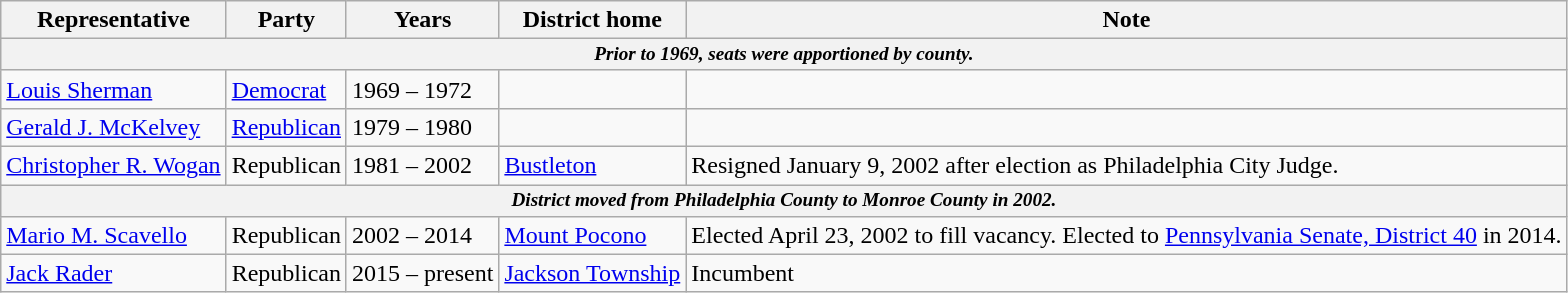<table class=wikitable>
<tr valign=bottom>
<th>Representative</th>
<th>Party</th>
<th>Years</th>
<th>District home</th>
<th>Note</th>
</tr>
<tr>
<th colspan=5 style="font-size: 80%;"><em>Prior to 1969, seats were apportioned by county.</em></th>
</tr>
<tr>
<td><a href='#'>Louis Sherman</a></td>
<td><a href='#'>Democrat</a></td>
<td>1969 – 1972</td>
<td></td>
<td></td>
</tr>
<tr>
<td><a href='#'>Gerald J. McKelvey</a></td>
<td><a href='#'>Republican</a></td>
<td>1979 – 1980</td>
<td></td>
<td></td>
</tr>
<tr>
<td><a href='#'>Christopher R. Wogan</a></td>
<td>Republican</td>
<td>1981 – 2002</td>
<td><a href='#'>Bustleton</a></td>
<td>Resigned January 9, 2002 after election as Philadelphia City Judge.</td>
</tr>
<tr>
<th colspan=5 style="font-size: 80%;"><em>District moved from Philadelphia County to Monroe County in 2002.</em></th>
</tr>
<tr>
<td><a href='#'>Mario M. Scavello</a></td>
<td>Republican</td>
<td>2002 – 2014</td>
<td><a href='#'>Mount Pocono</a></td>
<td>Elected April 23, 2002 to fill vacancy. Elected to <a href='#'>Pennsylvania Senate, District 40</a> in 2014.</td>
</tr>
<tr>
<td><a href='#'>Jack Rader</a></td>
<td>Republican</td>
<td>2015 – present</td>
<td><a href='#'>Jackson Township</a></td>
<td>Incumbent</td>
</tr>
</table>
